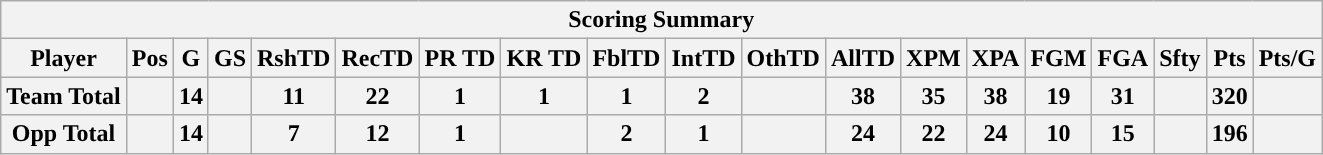<table class="wikitable" style="text-align:center">
<tr>
<th colspan="19">Scoring Summary</th>
</tr>
<tr>
<th>Player</th>
<th>Pos</th>
<th>G</th>
<th>GS</th>
<th>RshTD</th>
<th>RecTD</th>
<th>PR TD</th>
<th>KR TD</th>
<th>FblTD</th>
<th>IntTD</th>
<th>OthTD</th>
<th>AllTD</th>
<th>XPM</th>
<th>XPA</th>
<th>FGM</th>
<th>FGA</th>
<th>Sfty</th>
<th>Pts</th>
<th>Pts/G</th>
</tr>
<tr>
<th>Team Total</th>
<th></th>
<th>14</th>
<th></th>
<th>11</th>
<th>22</th>
<th>1</th>
<th>1</th>
<th>1</th>
<th>2</th>
<th></th>
<th>38</th>
<th>35</th>
<th>38</th>
<th>19</th>
<th>31</th>
<th></th>
<th>320</th>
<th></th>
</tr>
<tr>
<th>Opp Total</th>
<th></th>
<th>14</th>
<th></th>
<th>7</th>
<th>12</th>
<th>1</th>
<th></th>
<th>2</th>
<th>1</th>
<th></th>
<th>24</th>
<th>22</th>
<th>24</th>
<th>10</th>
<th>15</th>
<th></th>
<th>196</th>
<th></th>
</tr>
</table>
